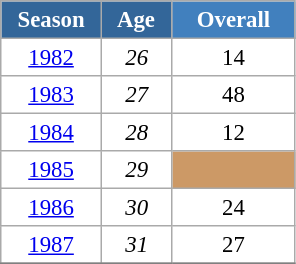<table class="wikitable" style="font-size:95%; text-align:center; border:grey solid 1px; border-collapse:collapse; background:#ffffff;">
<tr>
<th style="background-color:#369; color:white; width:60px;"> Season </th>
<th style="background-color:#369; color:white; width:40px;"> Age </th>
<th style="background-color:#4180be; color:white; width:75px;">Overall</th>
</tr>
<tr>
<td><a href='#'>1982</a></td>
<td><em>26</em></td>
<td>14</td>
</tr>
<tr>
<td><a href='#'>1983</a></td>
<td><em>27</em></td>
<td>48</td>
</tr>
<tr>
<td><a href='#'>1984</a></td>
<td><em>28</em></td>
<td>12</td>
</tr>
<tr>
<td><a href='#'>1985</a></td>
<td><em>29</em></td>
<td style="background:#c96;"></td>
</tr>
<tr>
<td><a href='#'>1986</a></td>
<td><em>30</em></td>
<td>24</td>
</tr>
<tr>
<td><a href='#'>1987</a></td>
<td><em>31</em></td>
<td>27</td>
</tr>
<tr>
</tr>
</table>
